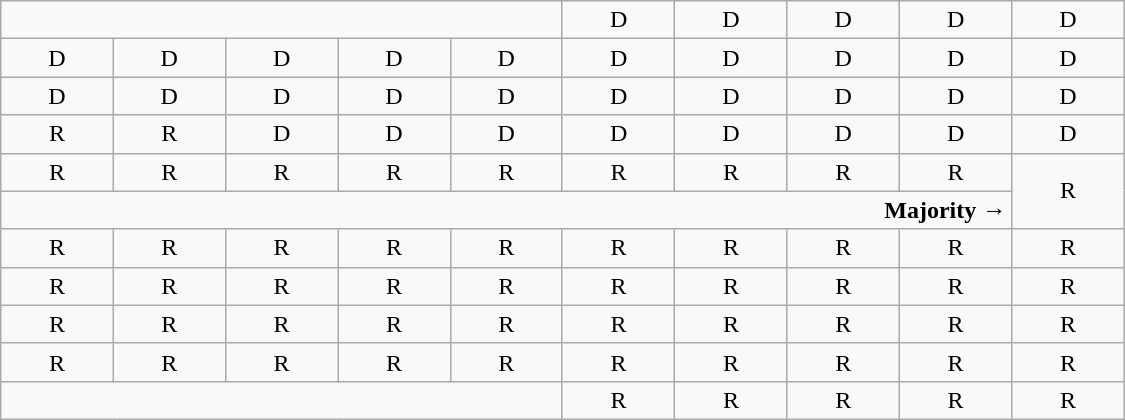<table class="wikitable" style="text-align:center" width=750px>
<tr>
<td colspan=5></td>
<td>D</td>
<td>D</td>
<td>D</td>
<td>D</td>
<td>D</td>
</tr>
<tr>
<td width=50px >D</td>
<td width=50px >D</td>
<td width=50px >D</td>
<td width=50px >D</td>
<td width=50px >D</td>
<td width=50px >D</td>
<td width=50px >D</td>
<td width=50px >D</td>
<td width=50px >D</td>
<td width=50px >D</td>
</tr>
<tr>
<td>D</td>
<td>D</td>
<td>D</td>
<td>D</td>
<td>D</td>
<td>D</td>
<td>D</td>
<td>D</td>
<td>D</td>
<td>D</td>
</tr>
<tr>
<td>R<br></td>
<td>R<br></td>
<td>D<br></td>
<td>D<br></td>
<td>D<br></td>
<td>D<br></td>
<td>D<br></td>
<td>D<br></td>
<td>D<br></td>
<td>D</td>
</tr>
<tr>
<td>R<br></td>
<td>R<br></td>
<td>R<br></td>
<td>R<br></td>
<td>R<br></td>
<td>R<br></td>
<td>R<br></td>
<td>R<br></td>
<td>R<br></td>
<td rowspan=2 >R<br></td>
</tr>
<tr style="height:1em">
<td colspan=9 align=right><strong>Majority →</strong></td>
</tr>
<tr style="height:1em">
<td>R<br></td>
<td>R<br></td>
<td>R<br></td>
<td>R<br></td>
<td>R<br></td>
<td>R<br></td>
<td>R<br></td>
<td>R<br></td>
<td>R<br></td>
<td>R<br></td>
</tr>
<tr>
<td>R<br></td>
<td>R</td>
<td>R</td>
<td>R</td>
<td>R</td>
<td>R</td>
<td>R</td>
<td>R</td>
<td>R</td>
<td>R</td>
</tr>
<tr>
<td>R</td>
<td>R</td>
<td>R</td>
<td>R</td>
<td>R</td>
<td>R</td>
<td>R</td>
<td>R</td>
<td>R</td>
<td>R</td>
</tr>
<tr>
<td>R</td>
<td>R</td>
<td>R</td>
<td>R</td>
<td>R</td>
<td>R</td>
<td>R</td>
<td>R</td>
<td>R</td>
<td>R</td>
</tr>
<tr>
<td colspan=5></td>
<td>R</td>
<td>R</td>
<td>R</td>
<td>R</td>
<td>R</td>
</tr>
</table>
